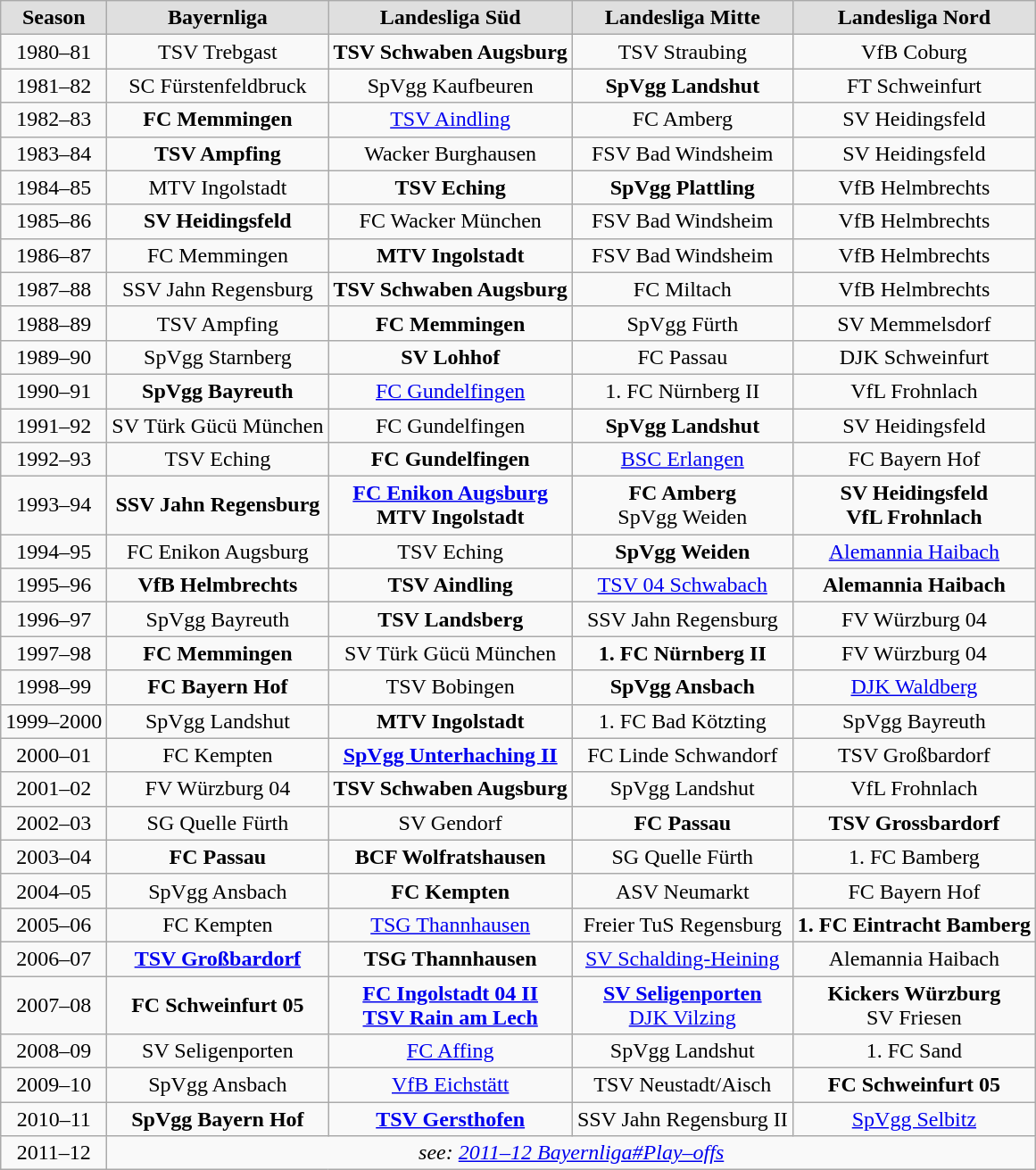<table class="wikitable">
<tr style="text-align:center; background:#dfdfdf;">
<td><strong>Season</strong></td>
<td><strong>Bayernliga</strong></td>
<td><strong>Landesliga Süd</strong></td>
<td><strong>Landesliga Mitte</strong></td>
<td><strong>Landesliga Nord</strong></td>
</tr>
<tr style="text-align:center;">
<td>1980–81</td>
<td>TSV Trebgast</td>
<td><strong>TSV Schwaben Augsburg</strong></td>
<td>TSV Straubing</td>
<td>VfB Coburg</td>
</tr>
<tr style="text-align:center;">
<td>1981–82</td>
<td>SC Fürstenfeldbruck</td>
<td>SpVgg Kaufbeuren</td>
<td><strong>SpVgg Landshut</strong></td>
<td>FT Schweinfurt</td>
</tr>
<tr style="text-align:center;">
<td>1982–83</td>
<td><strong>FC Memmingen</strong></td>
<td><a href='#'>TSV Aindling</a></td>
<td>FC Amberg</td>
<td>SV Heidingsfeld</td>
</tr>
<tr style="text-align:center;">
<td>1983–84</td>
<td><strong>TSV Ampfing</strong></td>
<td>Wacker Burghausen</td>
<td>FSV Bad Windsheim</td>
<td>SV Heidingsfeld</td>
</tr>
<tr style="text-align:center;">
<td>1984–85</td>
<td>MTV Ingolstadt</td>
<td><strong>TSV Eching</strong></td>
<td><strong>SpVgg Plattling</strong></td>
<td>VfB Helmbrechts</td>
</tr>
<tr style="text-align:center;">
<td>1985–86</td>
<td><strong>SV Heidingsfeld</strong></td>
<td>FC Wacker München</td>
<td>FSV Bad Windsheim</td>
<td>VfB Helmbrechts</td>
</tr>
<tr style="text-align:center;">
<td>1986–87</td>
<td>FC Memmingen</td>
<td><strong>MTV Ingolstadt</strong></td>
<td>FSV Bad Windsheim</td>
<td>VfB Helmbrechts</td>
</tr>
<tr style="text-align:center;">
<td>1987–88</td>
<td>SSV Jahn Regensburg</td>
<td><strong>TSV Schwaben Augsburg</strong></td>
<td>FC Miltach</td>
<td>VfB Helmbrechts</td>
</tr>
<tr style="text-align:center;">
<td>1988–89</td>
<td>TSV Ampfing</td>
<td><strong>FC Memmingen</strong></td>
<td>SpVgg Fürth</td>
<td>SV Memmelsdorf</td>
</tr>
<tr style="text-align:center;">
<td>1989–90</td>
<td>SpVgg Starnberg</td>
<td><strong>SV Lohhof</strong></td>
<td>FC Passau</td>
<td>DJK Schweinfurt</td>
</tr>
<tr style="text-align:center;">
<td>1990–91</td>
<td><strong>SpVgg Bayreuth</strong></td>
<td><a href='#'>FC Gundelfingen</a></td>
<td>1. FC Nürnberg II</td>
<td>VfL Frohnlach</td>
</tr>
<tr style="text-align:center;">
<td>1991–92</td>
<td>SV Türk Gücü München</td>
<td>FC Gundelfingen</td>
<td><strong>SpVgg Landshut</strong></td>
<td>SV Heidingsfeld</td>
</tr>
<tr style="text-align:center;">
<td>1992–93</td>
<td>TSV Eching</td>
<td><strong>FC Gundelfingen</strong></td>
<td><a href='#'>BSC Erlangen</a></td>
<td>FC Bayern Hof</td>
</tr>
<tr style="text-align:center;">
<td>1993–94</td>
<td><strong>SSV Jahn Regensburg</strong></td>
<td><strong><a href='#'>FC Enikon Augsburg</a></strong><br><strong>MTV Ingolstadt</strong></td>
<td><strong>FC Amberg</strong><br>SpVgg Weiden</td>
<td><strong>SV Heidingsfeld</strong><br><strong>VfL Frohnlach</strong></td>
</tr>
<tr style="text-align:center;">
<td>1994–95</td>
<td>FC Enikon Augsburg</td>
<td>TSV Eching</td>
<td><strong>SpVgg Weiden</strong></td>
<td><a href='#'>Alemannia Haibach</a></td>
</tr>
<tr style="text-align:center;">
<td>1995–96</td>
<td><strong>VfB Helmbrechts</strong></td>
<td><strong>TSV Aindling</strong></td>
<td><a href='#'>TSV 04 Schwabach</a></td>
<td><strong>Alemannia Haibach</strong></td>
</tr>
<tr style="text-align:center;">
<td>1996–97</td>
<td>SpVgg Bayreuth</td>
<td><strong>TSV Landsberg</strong></td>
<td>SSV Jahn Regensburg</td>
<td>FV Würzburg 04</td>
</tr>
<tr style="text-align:center;">
<td>1997–98</td>
<td><strong>FC Memmingen</strong></td>
<td>SV Türk Gücü München</td>
<td><strong>1. FC Nürnberg II</strong></td>
<td>FV Würzburg 04</td>
</tr>
<tr style="text-align:center;">
<td>1998–99</td>
<td><strong>FC Bayern Hof</strong></td>
<td>TSV Bobingen</td>
<td><strong>SpVgg Ansbach</strong></td>
<td><a href='#'>DJK Waldberg</a></td>
</tr>
<tr style="text-align:center;">
<td>1999–2000</td>
<td>SpVgg Landshut</td>
<td><strong>MTV Ingolstadt</strong></td>
<td>1. FC Bad Kötzting</td>
<td>SpVgg Bayreuth</td>
</tr>
<tr style="text-align:center;">
<td>2000–01</td>
<td>FC Kempten</td>
<td><strong><a href='#'>SpVgg Unterhaching II</a></strong></td>
<td>FC Linde Schwandorf</td>
<td>TSV Großbardorf</td>
</tr>
<tr style="text-align:center;">
<td>2001–02</td>
<td>FV Würzburg 04</td>
<td><strong>TSV Schwaben Augsburg</strong></td>
<td>SpVgg Landshut</td>
<td>VfL Frohnlach</td>
</tr>
<tr style="text-align:center;">
<td>2002–03</td>
<td>SG Quelle Fürth</td>
<td>SV Gendorf</td>
<td><strong>FC Passau</strong></td>
<td><strong>TSV Grossbardorf</strong></td>
</tr>
<tr style="text-align:center;">
<td>2003–04</td>
<td><strong>FC Passau</strong></td>
<td><strong>BCF Wolfratshausen</strong></td>
<td>SG Quelle Fürth</td>
<td>1. FC Bamberg</td>
</tr>
<tr style="text-align:center;">
<td>2004–05</td>
<td>SpVgg Ansbach</td>
<td><strong>FC Kempten</strong></td>
<td>ASV Neumarkt</td>
<td>FC Bayern Hof</td>
</tr>
<tr style="text-align:center;">
<td>2005–06</td>
<td>FC Kempten</td>
<td><a href='#'>TSG Thannhausen</a></td>
<td>Freier TuS Regensburg</td>
<td><strong>1. FC Eintracht Bamberg</strong></td>
</tr>
<tr style="text-align:center;">
<td>2006–07</td>
<td><strong><a href='#'>TSV Großbardorf</a></strong></td>
<td><strong>TSG Thannhausen</strong></td>
<td><a href='#'>SV Schalding-Heining</a></td>
<td>Alemannia Haibach</td>
</tr>
<tr style="text-align:center;">
<td>2007–08</td>
<td><strong>FC Schweinfurt 05</strong></td>
<td><strong><a href='#'>FC Ingolstadt 04 II</a></strong><br><strong><a href='#'>TSV Rain am Lech</a></strong></td>
<td><strong><a href='#'>SV Seligenporten</a></strong><br><a href='#'>DJK Vilzing</a></td>
<td><strong>Kickers Würzburg</strong><br>SV Friesen</td>
</tr>
<tr style="text-align:center;">
<td>2008–09</td>
<td>SV Seligenporten</td>
<td><a href='#'>FC Affing</a></td>
<td>SpVgg Landshut</td>
<td>1. FC Sand</td>
</tr>
<tr style="text-align:center;">
<td>2009–10</td>
<td>SpVgg Ansbach</td>
<td><a href='#'>VfB Eichstätt</a></td>
<td>TSV Neustadt/Aisch</td>
<td><strong>FC Schweinfurt 05</strong></td>
</tr>
<tr style="text-align:center;">
<td>2010–11</td>
<td><strong>SpVgg Bayern Hof</strong></td>
<td><strong><a href='#'>TSV Gersthofen</a></strong></td>
<td>SSV Jahn Regensburg II</td>
<td><a href='#'>SpVgg Selbitz</a></td>
</tr>
<tr style="text-align:center;">
<td>2011–12</td>
<td colspan=4><em>see: <a href='#'>2011–12 Bayernliga#Play–offs</a></em></td>
</tr>
</table>
